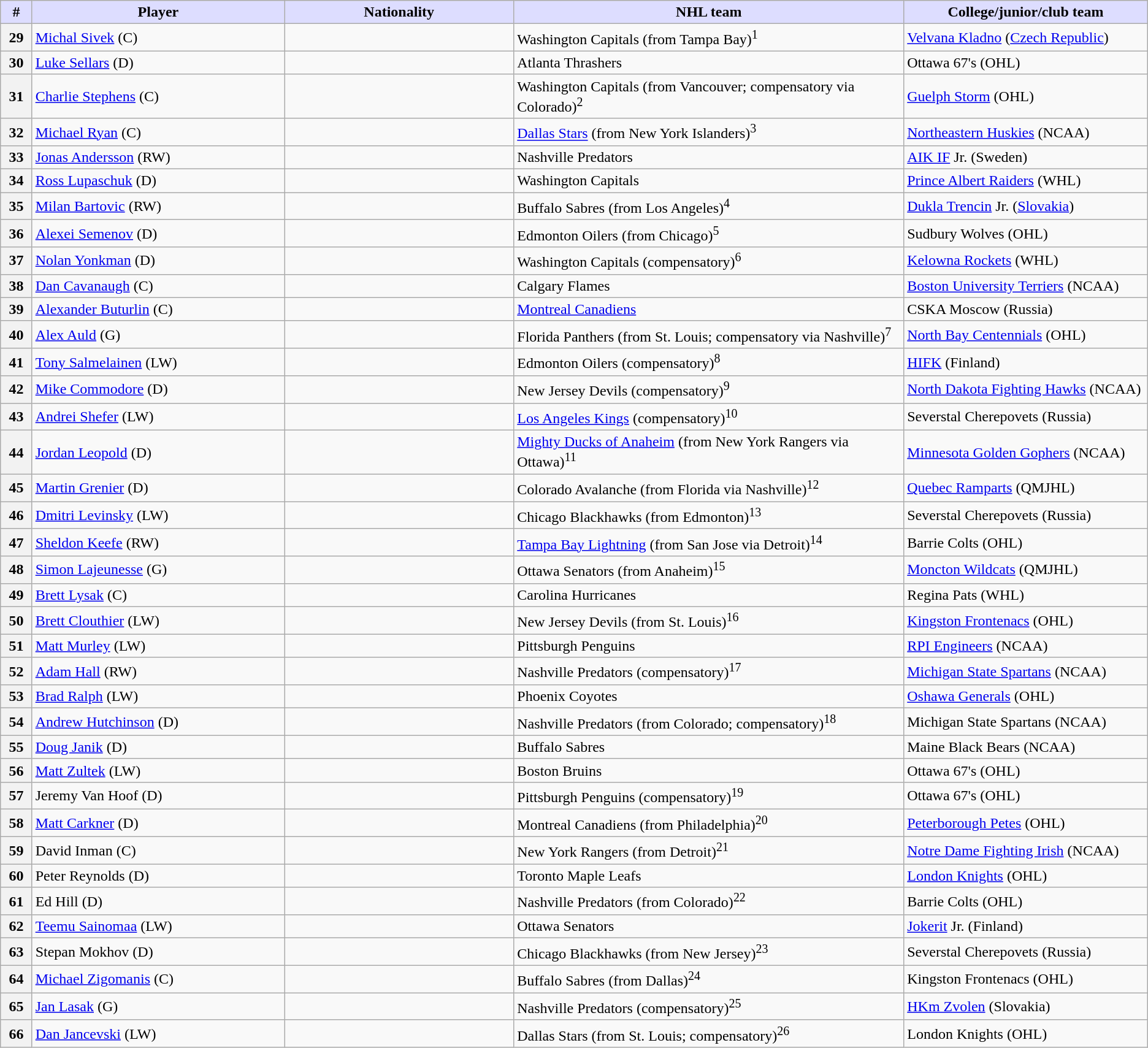<table class="wikitable">
<tr>
<th style="background:#ddf; width:2.75%;">#</th>
<th style="background:#ddf; width:22.0%;">Player</th>
<th style="background:#ddf; width:20.0%;">Nationality</th>
<th style="background:#ddf; width:34.0%;">NHL team</th>
<th style="background:#ddf; width:100.0%;">College/junior/club team</th>
</tr>
<tr>
<th>29</th>
<td><a href='#'>Michal Sivek</a> (C)</td>
<td></td>
<td>Washington Capitals (from Tampa Bay)<sup>1</sup></td>
<td><a href='#'>Velvana Kladno</a> (<a href='#'>Czech Republic</a>)</td>
</tr>
<tr>
<th>30</th>
<td><a href='#'>Luke Sellars</a> (D)</td>
<td></td>
<td>Atlanta Thrashers</td>
<td>Ottawa 67's (OHL)</td>
</tr>
<tr>
<th>31</th>
<td><a href='#'>Charlie Stephens</a> (C)</td>
<td></td>
<td>Washington Capitals (from Vancouver; compensatory via Colorado)<sup>2</sup></td>
<td><a href='#'>Guelph Storm</a> (OHL)</td>
</tr>
<tr>
<th>32</th>
<td><a href='#'>Michael Ryan</a> (C)</td>
<td></td>
<td><a href='#'>Dallas Stars</a> (from New York Islanders)<sup>3</sup></td>
<td><a href='#'>Northeastern Huskies</a> (NCAA)</td>
</tr>
<tr>
<th>33</th>
<td><a href='#'>Jonas Andersson</a> (RW)</td>
<td></td>
<td>Nashville Predators</td>
<td><a href='#'>AIK IF</a> Jr. (Sweden)</td>
</tr>
<tr>
<th>34</th>
<td><a href='#'>Ross Lupaschuk</a> (D)</td>
<td></td>
<td>Washington Capitals</td>
<td><a href='#'>Prince Albert Raiders</a> (WHL)</td>
</tr>
<tr>
<th>35</th>
<td><a href='#'>Milan Bartovic</a> (RW)</td>
<td></td>
<td>Buffalo Sabres (from Los Angeles)<sup>4</sup></td>
<td><a href='#'>Dukla Trencin</a> Jr. (<a href='#'>Slovakia</a>)</td>
</tr>
<tr>
<th>36</th>
<td><a href='#'>Alexei Semenov</a> (D)</td>
<td></td>
<td>Edmonton Oilers (from Chicago)<sup>5</sup></td>
<td>Sudbury Wolves (OHL)</td>
</tr>
<tr>
<th>37</th>
<td><a href='#'>Nolan Yonkman</a> (D)</td>
<td></td>
<td>Washington Capitals (compensatory)<sup>6</sup></td>
<td><a href='#'>Kelowna Rockets</a> (WHL)</td>
</tr>
<tr>
<th>38</th>
<td><a href='#'>Dan Cavanaugh</a> (C)</td>
<td></td>
<td>Calgary Flames</td>
<td><a href='#'>Boston University Terriers</a> (NCAA)</td>
</tr>
<tr>
<th>39</th>
<td><a href='#'>Alexander Buturlin</a> (C)</td>
<td></td>
<td><a href='#'>Montreal Canadiens</a></td>
<td>CSKA Moscow (Russia)</td>
</tr>
<tr>
<th>40</th>
<td><a href='#'>Alex Auld</a> (G)</td>
<td></td>
<td>Florida Panthers (from St. Louis; compensatory via Nashville)<sup>7</sup></td>
<td><a href='#'>North Bay Centennials</a> (OHL)</td>
</tr>
<tr>
<th>41</th>
<td><a href='#'>Tony Salmelainen</a> (LW)</td>
<td></td>
<td>Edmonton Oilers (compensatory)<sup>8</sup></td>
<td><a href='#'>HIFK</a> (Finland)</td>
</tr>
<tr>
<th>42</th>
<td><a href='#'>Mike Commodore</a> (D)</td>
<td></td>
<td>New Jersey Devils (compensatory)<sup>9</sup></td>
<td><a href='#'>North Dakota Fighting Hawks</a> (NCAA)</td>
</tr>
<tr>
<th>43</th>
<td><a href='#'>Andrei Shefer</a> (LW)</td>
<td></td>
<td><a href='#'>Los Angeles Kings</a> (compensatory)<sup>10</sup></td>
<td>Severstal Cherepovets (Russia)</td>
</tr>
<tr>
<th>44</th>
<td><a href='#'>Jordan Leopold</a> (D)</td>
<td></td>
<td><a href='#'>Mighty Ducks of Anaheim</a> (from New York Rangers via Ottawa)<sup>11</sup></td>
<td><a href='#'>Minnesota Golden Gophers</a> (NCAA)</td>
</tr>
<tr>
<th>45</th>
<td><a href='#'>Martin Grenier</a> (D)</td>
<td></td>
<td>Colorado Avalanche (from Florida via Nashville)<sup>12</sup></td>
<td><a href='#'>Quebec Ramparts</a> (QMJHL)</td>
</tr>
<tr>
<th>46</th>
<td><a href='#'>Dmitri Levinsky</a> (LW)</td>
<td></td>
<td>Chicago Blackhawks (from Edmonton)<sup>13</sup></td>
<td>Severstal Cherepovets (Russia)</td>
</tr>
<tr>
<th>47</th>
<td><a href='#'>Sheldon Keefe</a> (RW)</td>
<td></td>
<td><a href='#'>Tampa Bay Lightning</a> (from San Jose via Detroit)<sup>14</sup></td>
<td>Barrie Colts (OHL)</td>
</tr>
<tr>
<th>48</th>
<td><a href='#'>Simon Lajeunesse</a> (G)</td>
<td></td>
<td>Ottawa Senators (from Anaheim)<sup>15</sup></td>
<td><a href='#'>Moncton Wildcats</a> (QMJHL)</td>
</tr>
<tr>
<th>49</th>
<td><a href='#'>Brett Lysak</a> (C)</td>
<td></td>
<td>Carolina Hurricanes</td>
<td>Regina Pats (WHL)</td>
</tr>
<tr>
<th>50</th>
<td><a href='#'>Brett Clouthier</a> (LW)</td>
<td></td>
<td>New Jersey Devils (from St. Louis)<sup>16</sup></td>
<td><a href='#'>Kingston Frontenacs</a> (OHL)</td>
</tr>
<tr>
<th>51</th>
<td><a href='#'>Matt Murley</a> (LW)</td>
<td></td>
<td>Pittsburgh Penguins</td>
<td><a href='#'>RPI Engineers</a> (NCAA)</td>
</tr>
<tr>
<th>52</th>
<td><a href='#'>Adam Hall</a> (RW)</td>
<td></td>
<td>Nashville Predators (compensatory)<sup>17</sup></td>
<td><a href='#'>Michigan State Spartans</a> (NCAA)</td>
</tr>
<tr>
<th>53</th>
<td><a href='#'>Brad Ralph</a> (LW)</td>
<td></td>
<td>Phoenix Coyotes</td>
<td><a href='#'>Oshawa Generals</a> (OHL)</td>
</tr>
<tr>
<th>54</th>
<td><a href='#'>Andrew Hutchinson</a> (D)</td>
<td></td>
<td>Nashville Predators (from Colorado; compensatory)<sup>18</sup></td>
<td>Michigan State Spartans (NCAA)</td>
</tr>
<tr>
<th>55</th>
<td><a href='#'>Doug Janik</a> (D)</td>
<td></td>
<td>Buffalo Sabres</td>
<td>Maine Black Bears (NCAA)</td>
</tr>
<tr>
<th>56</th>
<td><a href='#'>Matt Zultek</a> (LW)</td>
<td></td>
<td>Boston Bruins</td>
<td>Ottawa 67's (OHL)</td>
</tr>
<tr>
<th>57</th>
<td>Jeremy Van Hoof (D)</td>
<td></td>
<td>Pittsburgh Penguins (compensatory)<sup>19</sup></td>
<td>Ottawa 67's (OHL)</td>
</tr>
<tr>
<th>58</th>
<td><a href='#'>Matt Carkner</a> (D)</td>
<td></td>
<td>Montreal Canadiens (from Philadelphia)<sup>20</sup></td>
<td><a href='#'>Peterborough Petes</a> (OHL)</td>
</tr>
<tr>
<th>59</th>
<td>David Inman (C)</td>
<td></td>
<td>New York Rangers (from Detroit)<sup>21</sup></td>
<td><a href='#'>Notre Dame Fighting Irish</a> (NCAA)</td>
</tr>
<tr>
<th>60</th>
<td>Peter Reynolds (D)</td>
<td></td>
<td>Toronto Maple Leafs</td>
<td><a href='#'>London Knights</a> (OHL)</td>
</tr>
<tr>
<th>61</th>
<td>Ed Hill (D)</td>
<td></td>
<td>Nashville Predators (from Colorado)<sup>22</sup></td>
<td>Barrie Colts (OHL)</td>
</tr>
<tr>
<th>62</th>
<td><a href='#'>Teemu Sainomaa</a> (LW)</td>
<td></td>
<td>Ottawa Senators</td>
<td><a href='#'>Jokerit</a> Jr. (Finland)</td>
</tr>
<tr>
<th>63</th>
<td>Stepan Mokhov (D)</td>
<td></td>
<td>Chicago Blackhawks (from New Jersey)<sup>23</sup></td>
<td>Severstal Cherepovets (Russia)</td>
</tr>
<tr>
<th>64</th>
<td><a href='#'>Michael Zigomanis</a> (C)</td>
<td></td>
<td>Buffalo Sabres (from Dallas)<sup>24</sup></td>
<td>Kingston Frontenacs (OHL)</td>
</tr>
<tr>
<th>65</th>
<td><a href='#'>Jan Lasak</a> (G)</td>
<td></td>
<td>Nashville Predators (compensatory)<sup>25</sup></td>
<td><a href='#'>HKm Zvolen</a> (Slovakia)</td>
</tr>
<tr>
<th>66</th>
<td><a href='#'>Dan Jancevski</a> (LW)</td>
<td></td>
<td>Dallas Stars (from St. Louis; compensatory)<sup>26</sup></td>
<td>London Knights (OHL)</td>
</tr>
</table>
